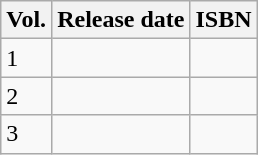<table class="wikitable">
<tr>
<th>Vol.</th>
<th>Release date</th>
<th>ISBN</th>
</tr>
<tr>
<td>1</td>
<td></td>
<td></td>
</tr>
<tr>
<td>2</td>
<td></td>
<td></td>
</tr>
<tr>
<td>3</td>
<td></td>
<td></td>
</tr>
</table>
